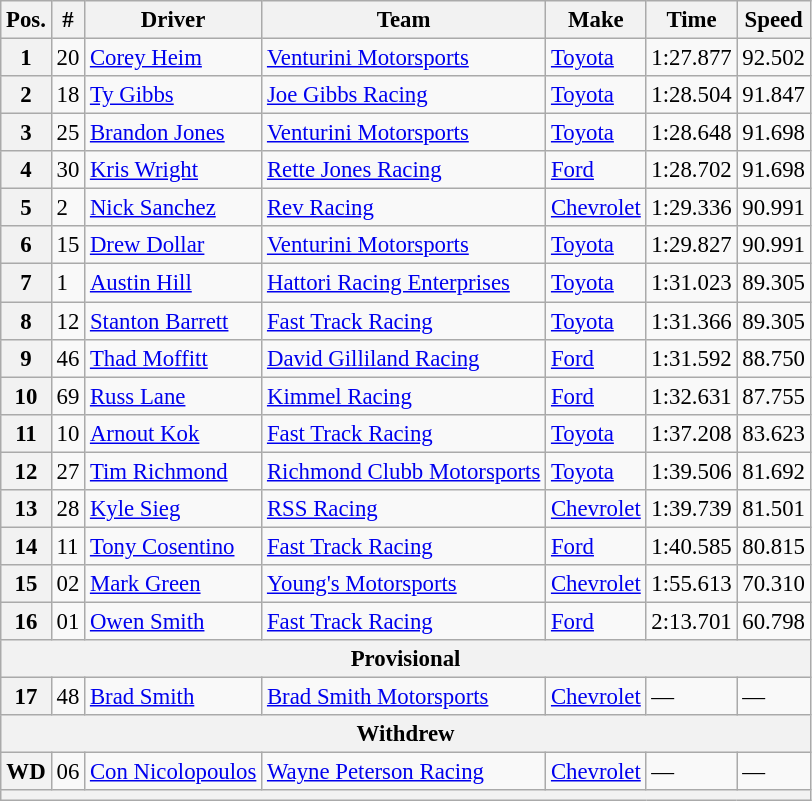<table class="wikitable" style="font-size:95%">
<tr>
<th>Pos.</th>
<th>#</th>
<th>Driver</th>
<th>Team</th>
<th>Make</th>
<th>Time</th>
<th>Speed</th>
</tr>
<tr>
<th>1</th>
<td>20</td>
<td><a href='#'>Corey Heim</a></td>
<td><a href='#'>Venturini Motorsports</a></td>
<td><a href='#'>Toyota</a></td>
<td>1:27.877</td>
<td>92.502</td>
</tr>
<tr>
<th>2</th>
<td>18</td>
<td><a href='#'>Ty Gibbs</a></td>
<td><a href='#'>Joe Gibbs Racing</a></td>
<td><a href='#'>Toyota</a></td>
<td>1:28.504</td>
<td>91.847</td>
</tr>
<tr>
<th>3</th>
<td>25</td>
<td><a href='#'>Brandon Jones</a></td>
<td><a href='#'>Venturini Motorsports</a></td>
<td><a href='#'>Toyota</a></td>
<td>1:28.648</td>
<td>91.698</td>
</tr>
<tr>
<th>4</th>
<td>30</td>
<td><a href='#'>Kris Wright</a></td>
<td><a href='#'>Rette Jones Racing</a></td>
<td><a href='#'>Ford</a></td>
<td>1:28.702</td>
<td>91.698</td>
</tr>
<tr>
<th>5</th>
<td>2</td>
<td><a href='#'>Nick Sanchez</a></td>
<td><a href='#'>Rev Racing</a></td>
<td><a href='#'>Chevrolet</a></td>
<td>1:29.336</td>
<td>90.991</td>
</tr>
<tr>
<th>6</th>
<td>15</td>
<td><a href='#'>Drew Dollar</a></td>
<td><a href='#'>Venturini Motorsports</a></td>
<td><a href='#'>Toyota</a></td>
<td>1:29.827</td>
<td>90.991</td>
</tr>
<tr>
<th>7</th>
<td>1</td>
<td><a href='#'>Austin Hill</a></td>
<td><a href='#'>Hattori Racing Enterprises</a></td>
<td><a href='#'>Toyota</a></td>
<td>1:31.023</td>
<td>89.305</td>
</tr>
<tr>
<th>8</th>
<td>12</td>
<td><a href='#'>Stanton Barrett</a></td>
<td><a href='#'>Fast Track Racing</a></td>
<td><a href='#'>Toyota</a></td>
<td>1:31.366</td>
<td>89.305</td>
</tr>
<tr>
<th>9</th>
<td>46</td>
<td><a href='#'>Thad Moffitt</a></td>
<td><a href='#'>David Gilliland Racing</a></td>
<td><a href='#'>Ford</a></td>
<td>1:31.592</td>
<td>88.750</td>
</tr>
<tr>
<th>10</th>
<td>69</td>
<td><a href='#'>Russ Lane</a></td>
<td><a href='#'>Kimmel Racing</a></td>
<td><a href='#'>Ford</a></td>
<td>1:32.631</td>
<td>87.755</td>
</tr>
<tr>
<th>11</th>
<td>10</td>
<td><a href='#'>Arnout Kok</a></td>
<td><a href='#'>Fast Track Racing</a></td>
<td><a href='#'>Toyota</a></td>
<td>1:37.208</td>
<td>83.623</td>
</tr>
<tr>
<th>12</th>
<td>27</td>
<td><a href='#'>Tim Richmond</a></td>
<td><a href='#'>Richmond Clubb Motorsports</a></td>
<td><a href='#'>Toyota</a></td>
<td>1:39.506</td>
<td>81.692</td>
</tr>
<tr>
<th>13</th>
<td>28</td>
<td><a href='#'>Kyle Sieg</a></td>
<td><a href='#'>RSS Racing</a></td>
<td><a href='#'>Chevrolet</a></td>
<td>1:39.739</td>
<td>81.501</td>
</tr>
<tr>
<th>14</th>
<td>11</td>
<td><a href='#'>Tony Cosentino</a></td>
<td><a href='#'>Fast Track Racing</a></td>
<td><a href='#'>Ford</a></td>
<td>1:40.585</td>
<td>80.815</td>
</tr>
<tr>
<th>15</th>
<td>02</td>
<td><a href='#'>Mark Green</a></td>
<td><a href='#'>Young's Motorsports</a></td>
<td><a href='#'>Chevrolet</a></td>
<td>1:55.613</td>
<td>70.310</td>
</tr>
<tr>
<th>16</th>
<td>01</td>
<td><a href='#'>Owen Smith</a></td>
<td><a href='#'>Fast Track Racing</a></td>
<td><a href='#'>Ford</a></td>
<td>2:13.701</td>
<td>60.798</td>
</tr>
<tr>
<th colspan="7">Provisional</th>
</tr>
<tr>
<th>17</th>
<td>48</td>
<td><a href='#'>Brad Smith</a></td>
<td><a href='#'>Brad Smith Motorsports</a></td>
<td><a href='#'>Chevrolet</a></td>
<td>—</td>
<td>—</td>
</tr>
<tr>
<th colspan="7">Withdrew</th>
</tr>
<tr>
<th>WD</th>
<td>06</td>
<td><a href='#'>Con Nicolopoulos</a></td>
<td><a href='#'>Wayne Peterson Racing</a></td>
<td><a href='#'>Chevrolet</a></td>
<td>—</td>
<td>—</td>
</tr>
<tr>
<th colspan="7"></th>
</tr>
</table>
